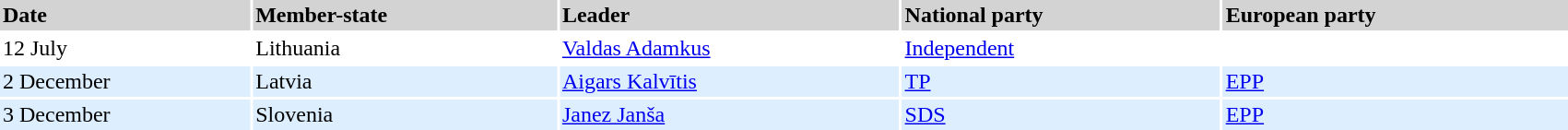<table border=0 cellpadding=2 cellspacing=2 width=90%>
<tr ---- bgcolor=lightgrey>
<td><strong>Date</strong></td>
<td><strong>Member-state</strong></td>
<td><strong>Leader</strong></td>
<td><strong>National party</strong></td>
<td><strong>European party</strong></td>
</tr>
<tr ----bgcolor=lightgrey>
<td>12 July</td>
<td>Lithuania</td>
<td><a href='#'>Valdas Adamkus</a></td>
<td colspan=2><a href='#'>Independent</a></td>
</tr>
<tr ---- bgcolor=#DDEEFF>
<td>2 December</td>
<td>Latvia</td>
<td><a href='#'>Aigars Kalvītis</a></td>
<td><a href='#'>TP</a></td>
<td><a href='#'>EPP</a></td>
</tr>
<tr ---- bgcolor=#DDEEFF>
<td>3 December</td>
<td>Slovenia</td>
<td><a href='#'>Janez Janša</a></td>
<td><a href='#'>SDS</a></td>
<td><a href='#'>EPP</a></td>
</tr>
</table>
